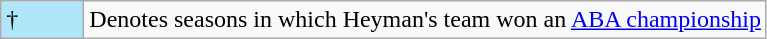<table class ="wikitable">
<tr>
<td style="background:#afe6fa; width:3em;">†</td>
<td>Denotes seasons in which Heyman's team won an <a href='#'>ABA championship</a></td>
</tr>
</table>
